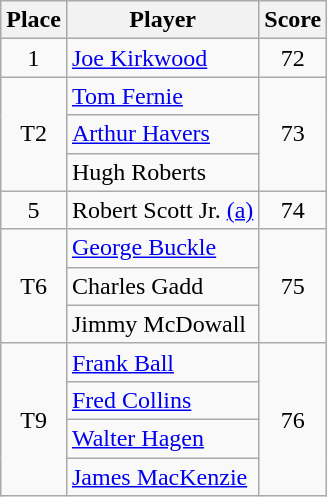<table class=wikitable>
<tr>
<th>Place</th>
<th>Player</th>
<th>Score</th>
</tr>
<tr>
<td align=center>1</td>
<td> <a href='#'>Joe Kirkwood</a></td>
<td align=center>72</td>
</tr>
<tr>
<td rowspan=3 align=center>T2</td>
<td> <a href='#'>Tom Fernie</a></td>
<td rowspan=3 align=center>73</td>
</tr>
<tr>
<td> <a href='#'>Arthur Havers</a></td>
</tr>
<tr>
<td> Hugh Roberts</td>
</tr>
<tr>
<td align=center>5</td>
<td> Robert Scott Jr. <a href='#'>(a)</a></td>
<td align=center>74</td>
</tr>
<tr>
<td rowspan=3 align=center>T6</td>
<td> <a href='#'>George Buckle</a></td>
<td rowspan=3 align=center>75</td>
</tr>
<tr>
<td> Charles Gadd</td>
</tr>
<tr>
<td> Jimmy McDowall</td>
</tr>
<tr>
<td rowspan=4 align=center>T9</td>
<td> <a href='#'>Frank Ball</a></td>
<td rowspan=4 align=center>76</td>
</tr>
<tr>
<td> <a href='#'>Fred Collins</a></td>
</tr>
<tr>
<td> <a href='#'>Walter Hagen</a></td>
</tr>
<tr>
<td> <a href='#'>James MacKenzie</a></td>
</tr>
</table>
